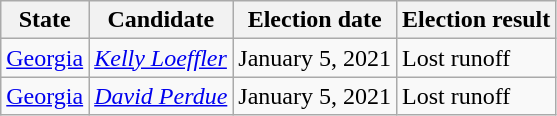<table class="wikitable sortable">
<tr>
<th bgcolor="teal"><span>State</span></th>
<th bgcolor="teal"><span>Candidate</span></th>
<th bgcolor="teal"><span>Election date</span></th>
<th>Election result</th>
</tr>
<tr>
<td> <a href='#'>Georgia</a></td>
<td><em><a href='#'>Kelly Loeffler</a></em></td>
<td>January 5, 2021</td>
<td> Lost runoff</td>
</tr>
<tr>
<td> <a href='#'>Georgia</a></td>
<td><em><a href='#'>David Perdue</a></em></td>
<td>January 5, 2021</td>
<td> Lost runoff</td>
</tr>
</table>
